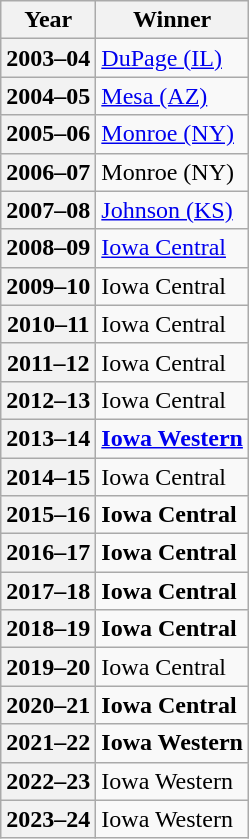<table class="wikitable">
<tr>
<th>Year</th>
<th>Winner</th>
</tr>
<tr>
<th>2003–04</th>
<td><a href='#'>DuPage (IL)</a></td>
</tr>
<tr>
<th>2004–05</th>
<td><a href='#'>Mesa (AZ)</a></td>
</tr>
<tr>
<th>2005–06</th>
<td><a href='#'>Monroe (NY)</a></td>
</tr>
<tr>
<th>2006–07</th>
<td>Monroe (NY)</td>
</tr>
<tr>
<th>2007–08</th>
<td><a href='#'>Johnson (KS)</a></td>
</tr>
<tr>
<th>2008–09</th>
<td><a href='#'>Iowa Central</a></td>
</tr>
<tr>
<th>2009–10</th>
<td>Iowa Central</td>
</tr>
<tr>
<th>2010–11</th>
<td>Iowa Central</td>
</tr>
<tr>
<th>2011–12</th>
<td>Iowa Central</td>
</tr>
<tr>
<th>2012–13</th>
<td>Iowa Central</td>
</tr>
<tr>
<th>2013–14</th>
<td><a href='#'><strong>Iowa Western</strong></a></td>
</tr>
<tr>
<th>2014–15</th>
<td>Iowa Central</td>
</tr>
<tr>
<th>2015–16</th>
<td><strong>Iowa Central</strong></td>
</tr>
<tr>
<th>2016–17</th>
<td><strong>Iowa Central</strong></td>
</tr>
<tr>
<th>2017–18</th>
<td><strong>Iowa Central</strong></td>
</tr>
<tr>
<th>2018–19</th>
<td><strong>Iowa Central</strong></td>
</tr>
<tr>
<th>2019–20</th>
<td>Iowa Central</td>
</tr>
<tr>
<th>2020–21</th>
<td><strong>Iowa Central</strong></td>
</tr>
<tr>
<th>2021–22</th>
<td><strong>Iowa Western</strong></td>
</tr>
<tr>
<th>2022–23</th>
<td>Iowa Western</td>
</tr>
<tr>
<th>2023–24</th>
<td>Iowa Western</td>
</tr>
</table>
